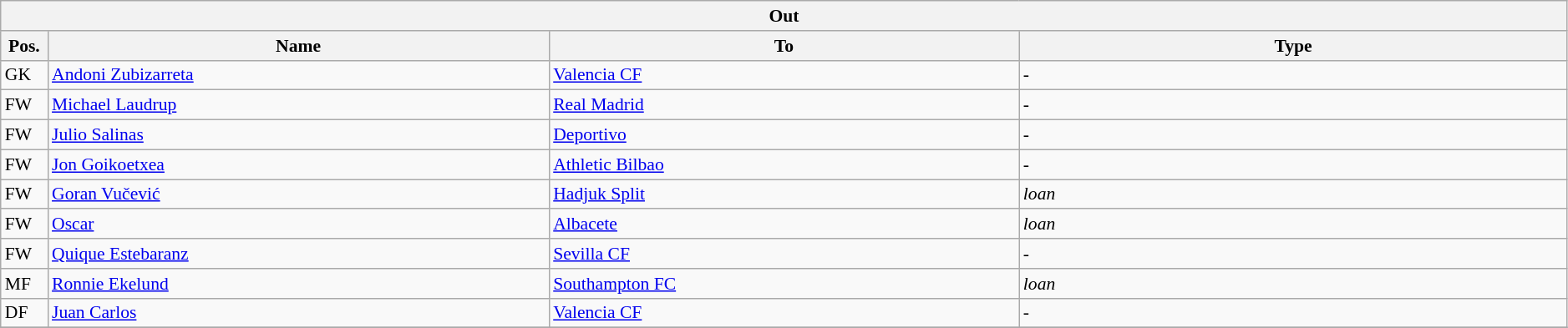<table class="wikitable" style="font-size:90%;width:99%;">
<tr>
<th colspan="4">Out</th>
</tr>
<tr>
<th width=3%>Pos.</th>
<th width=32%>Name</th>
<th width=30%>To</th>
<th width=35%>Type</th>
</tr>
<tr>
<td>GK</td>
<td><a href='#'>Andoni Zubizarreta</a></td>
<td><a href='#'>Valencia CF</a></td>
<td>-</td>
</tr>
<tr>
<td>FW</td>
<td><a href='#'>Michael Laudrup</a></td>
<td><a href='#'>Real Madrid</a></td>
<td>-</td>
</tr>
<tr>
<td>FW</td>
<td><a href='#'>Julio Salinas</a></td>
<td><a href='#'>Deportivo</a></td>
<td>-</td>
</tr>
<tr>
<td>FW</td>
<td><a href='#'>Jon Goikoetxea</a></td>
<td><a href='#'>Athletic Bilbao</a></td>
<td>-</td>
</tr>
<tr>
<td>FW</td>
<td><a href='#'>Goran Vučević</a></td>
<td><a href='#'>Hadjuk Split</a></td>
<td><em>loan</em></td>
</tr>
<tr>
<td>FW</td>
<td><a href='#'>Oscar</a></td>
<td><a href='#'>Albacete</a></td>
<td><em>loan</em></td>
</tr>
<tr>
<td>FW</td>
<td><a href='#'>Quique Estebaranz</a></td>
<td><a href='#'>Sevilla CF</a></td>
<td>-</td>
</tr>
<tr>
<td>MF</td>
<td><a href='#'>Ronnie Ekelund</a></td>
<td><a href='#'>Southampton FC</a></td>
<td><em>loan</em></td>
</tr>
<tr>
<td>DF</td>
<td><a href='#'>Juan Carlos</a></td>
<td><a href='#'>Valencia CF</a></td>
<td>-</td>
</tr>
<tr>
</tr>
</table>
